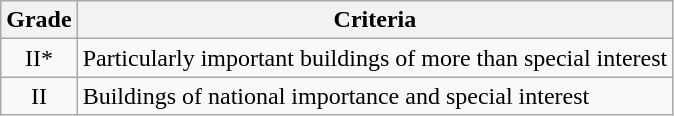<table class="wikitable">
<tr>
<th>Grade</th>
<th>Criteria</th>
</tr>
<tr>
<td align="center" >II*</td>
<td>Particularly important buildings of more than special interest</td>
</tr>
<tr>
<td align="center" >II</td>
<td>Buildings of national importance and special interest</td>
</tr>
</table>
